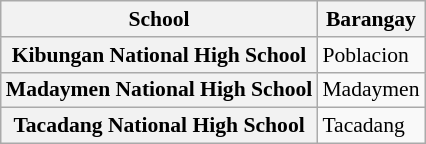<table class="wikitable collapsible sortable collapsed plainrowheaders" style="font-size:90%;">
<tr>
<th scope="col">School</th>
<th scope="col">Barangay</th>
</tr>
<tr>
<th scope="row">Kibungan National High School</th>
<td>Poblacion</td>
</tr>
<tr>
<th scope="row">Madaymen National High School</th>
<td>Madaymen</td>
</tr>
<tr>
<th scope="row">Tacadang National High School</th>
<td>Tacadang</td>
</tr>
</table>
